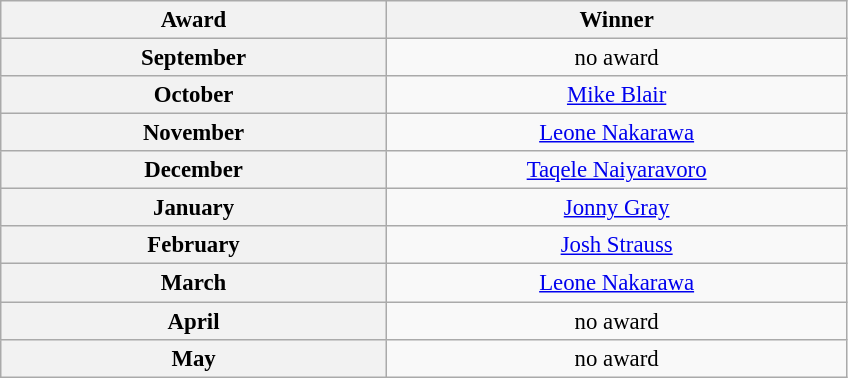<table class="wikitable" style="font-size:95%; text-align:center;">
<tr>
<th style="width:250px;">Award</th>
<th style="width:300px;">Winner</th>
</tr>
<tr>
<th>September</th>
<td>no award</td>
</tr>
<tr>
<th>October</th>
<td> <a href='#'>Mike Blair</a></td>
</tr>
<tr>
<th>November</th>
<td> <a href='#'>Leone Nakarawa</a></td>
</tr>
<tr>
<th>December</th>
<td> <a href='#'>Taqele Naiyaravoro</a></td>
</tr>
<tr>
<th>January</th>
<td> <a href='#'>Jonny Gray</a></td>
</tr>
<tr>
<th>February</th>
<td> <a href='#'>Josh Strauss</a></td>
</tr>
<tr>
<th>March</th>
<td> <a href='#'>Leone Nakarawa</a></td>
</tr>
<tr>
<th>April</th>
<td>no award</td>
</tr>
<tr>
<th>May</th>
<td>no award</td>
</tr>
</table>
